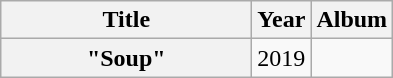<table class="wikitable plainrowheaders" style="text-align:center;">
<tr>
<th scope="col" style="width:10em;">Title</th>
<th scope="col">Year</th>
<th scope="col">Album</th>
</tr>
<tr>
<th scope="row">"Soup"</th>
<td>2019</td>
<td></td>
</tr>
</table>
